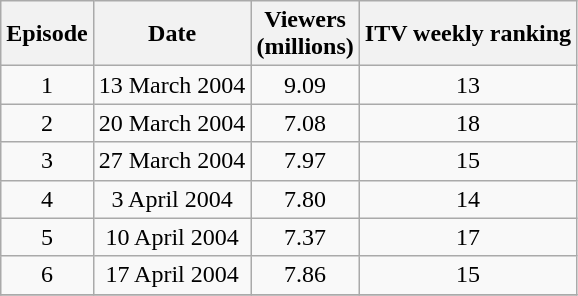<table class="wikitable" style="text-align:center">
<tr>
<th>Episode</th>
<th>Date</th>
<th>Viewers<br>(millions)</th>
<th>ITV weekly ranking</th>
</tr>
<tr>
<td>1</td>
<td>13 March 2004</td>
<td>9.09</td>
<td>13</td>
</tr>
<tr>
<td>2</td>
<td>20 March 2004</td>
<td>7.08</td>
<td>18</td>
</tr>
<tr>
<td>3</td>
<td>27 March 2004</td>
<td>7.97</td>
<td>15</td>
</tr>
<tr>
<td>4</td>
<td>3 April 2004</td>
<td>7.80</td>
<td>14</td>
</tr>
<tr>
<td>5</td>
<td>10 April 2004</td>
<td>7.37</td>
<td>17</td>
</tr>
<tr>
<td>6</td>
<td>17 April 2004</td>
<td>7.86</td>
<td>15</td>
</tr>
<tr>
</tr>
</table>
